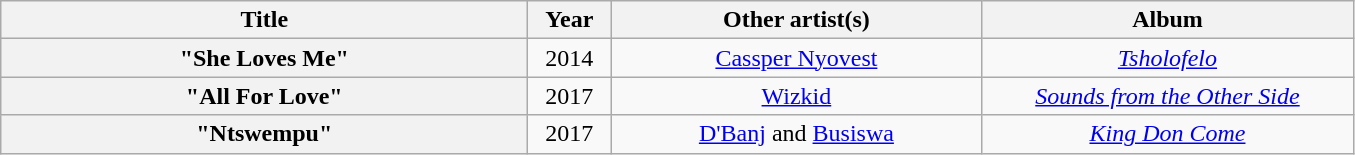<table class="wikitable plainrowheaders" style="text-align:center;">
<tr>
<th scope="col" style="width:21.5em;">Title</th>
<th scope="col" style="width:3em;">Year</th>
<th scope="col" style="width:15em;">Other artist(s)</th>
<th scope="col" style="width:15em;">Album</th>
</tr>
<tr>
<th scope="row">"She Loves Me"</th>
<td>2014</td>
<td><a href='#'>Cassper Nyovest</a></td>
<td><em><a href='#'>Tsholofelo</a></em></td>
</tr>
<tr>
<th scope="row">"All For Love"</th>
<td>2017</td>
<td><a href='#'>Wizkid</a></td>
<td><em><a href='#'>Sounds from the Other Side</a></em></td>
</tr>
<tr>
<th scope="row">"Ntswempu"</th>
<td>2017</td>
<td><a href='#'>D'Banj</a> and <a href='#'>Busiswa</a></td>
<td><em><a href='#'>King Don Come</a></em></td>
</tr>
</table>
